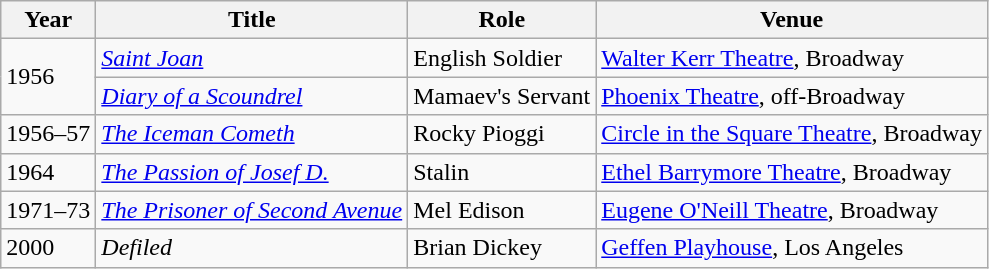<table class="wikitable sortable">
<tr>
<th>Year</th>
<th>Title</th>
<th>Role</th>
<th class="unsortable">Venue</th>
</tr>
<tr>
<td rowspan="2">1956</td>
<td><em><a href='#'>Saint Joan</a></em></td>
<td>English Soldier</td>
<td><a href='#'>Walter Kerr Theatre</a>, Broadway</td>
</tr>
<tr>
<td><em><a href='#'>Diary of a Scoundrel</a></em></td>
<td>Mamaev's Servant</td>
<td><a href='#'>Phoenix Theatre</a>, off-Broadway</td>
</tr>
<tr>
<td>1956–57</td>
<td><em><a href='#'>The Iceman Cometh</a></em></td>
<td>Rocky Pioggi</td>
<td><a href='#'>Circle in the Square Theatre</a>, Broadway</td>
</tr>
<tr>
<td>1964</td>
<td><em><a href='#'>The Passion of Josef D.</a></em></td>
<td>Stalin</td>
<td><a href='#'>Ethel Barrymore Theatre</a>, Broadway</td>
</tr>
<tr>
<td>1971–73</td>
<td><em><a href='#'>The Prisoner of Second Avenue</a></em></td>
<td>Mel Edison</td>
<td><a href='#'>Eugene O'Neill Theatre</a>, Broadway</td>
</tr>
<tr>
<td>2000</td>
<td><em>Defiled</em></td>
<td>Brian Dickey</td>
<td><a href='#'>Geffen Playhouse</a>, Los Angeles</td>
</tr>
</table>
